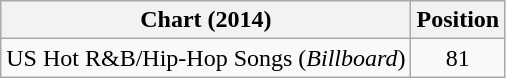<table class="wikitable">
<tr>
<th>Chart (2014)</th>
<th>Position</th>
</tr>
<tr>
<td>US Hot R&B/Hip-Hop Songs (<em>Billboard</em>)</td>
<td align="center">81</td>
</tr>
</table>
